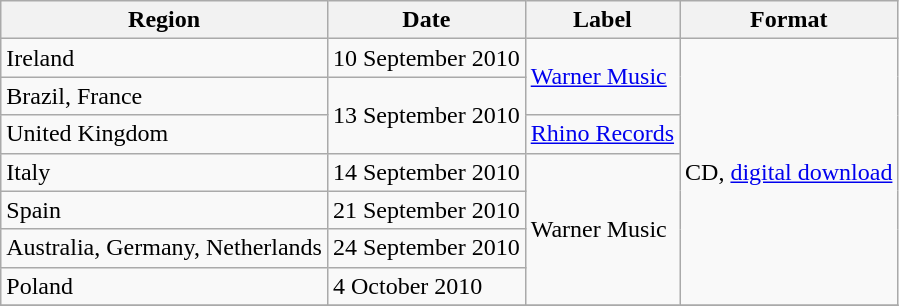<table class="wikitable">
<tr>
<th>Region</th>
<th>Date</th>
<th>Label</th>
<th>Format</th>
</tr>
<tr>
<td>Ireland</td>
<td>10 September 2010</td>
<td rowspan="2"><a href='#'>Warner Music</a></td>
<td rowspan="7">CD, <a href='#'>digital download</a></td>
</tr>
<tr>
<td>Brazil, France</td>
<td rowspan="2">13 September 2010</td>
</tr>
<tr>
<td>United Kingdom</td>
<td><a href='#'>Rhino Records</a></td>
</tr>
<tr>
<td>Italy</td>
<td>14 September 2010</td>
<td rowspan="4">Warner Music</td>
</tr>
<tr>
<td>Spain</td>
<td>21 September 2010</td>
</tr>
<tr>
<td>Australia, Germany, Netherlands</td>
<td>24 September 2010</td>
</tr>
<tr>
<td>Poland</td>
<td>4 October 2010</td>
</tr>
<tr>
</tr>
</table>
